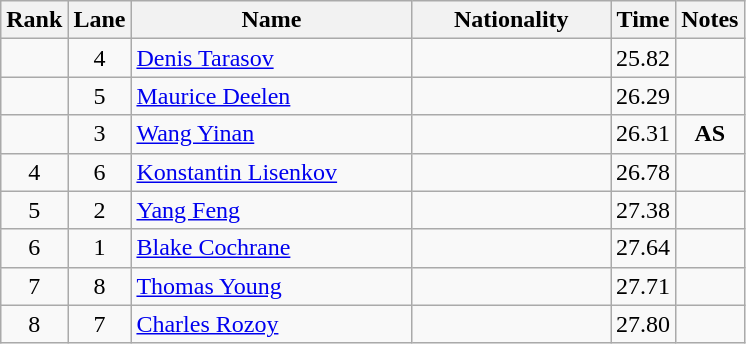<table class="wikitable sortable" style="text-align:center">
<tr>
<th>Rank</th>
<th>Lane</th>
<th style="width:180px">Name</th>
<th style="width:125px">Nationality</th>
<th>Time</th>
<th>Notes</th>
</tr>
<tr>
<td></td>
<td>4</td>
<td style="text-align:left;"><a href='#'>Denis Tarasov</a></td>
<td style="text-align:left;"></td>
<td>25.82</td>
<td></td>
</tr>
<tr>
<td></td>
<td>5</td>
<td style="text-align:left;"><a href='#'>Maurice Deelen</a></td>
<td style="text-align:left;"></td>
<td>26.29</td>
<td></td>
</tr>
<tr>
<td></td>
<td>3</td>
<td style="text-align:left;"><a href='#'>Wang Yinan</a></td>
<td style="text-align:left;"></td>
<td>26.31</td>
<td><strong>AS</strong></td>
</tr>
<tr>
<td>4</td>
<td>6</td>
<td style="text-align:left;"><a href='#'>Konstantin Lisenkov</a></td>
<td style="text-align:left;"></td>
<td>26.78</td>
<td></td>
</tr>
<tr>
<td>5</td>
<td>2</td>
<td style="text-align:left;"><a href='#'>Yang Feng</a></td>
<td style="text-align:left;"></td>
<td>27.38</td>
<td></td>
</tr>
<tr>
<td>6</td>
<td>1</td>
<td style="text-align:left;"><a href='#'>Blake Cochrane</a></td>
<td style="text-align:left;"></td>
<td>27.64</td>
<td></td>
</tr>
<tr>
<td>7</td>
<td>8</td>
<td style="text-align:left;"><a href='#'>Thomas Young</a></td>
<td style="text-align:left;"></td>
<td>27.71</td>
<td></td>
</tr>
<tr>
<td>8</td>
<td>7</td>
<td style="text-align:left;"><a href='#'>Charles Rozoy</a></td>
<td style="text-align:left;"></td>
<td>27.80</td>
<td></td>
</tr>
</table>
